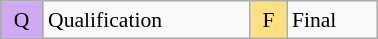<table class="wikitable" style="margin:0.5em auto; font-size:90%; line-height:1.25em;" width=20%;>
<tr>
<td bgcolor="#D0A9F5" align=center>Q</td>
<td>Qualification</td>
<td bgcolor="#FFDF80" align=center>F</td>
<td>Final</td>
</tr>
</table>
